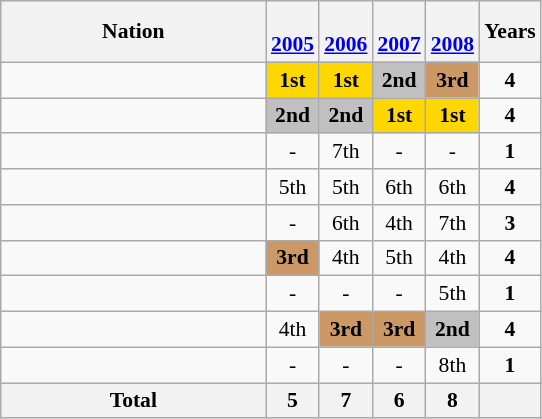<table class="wikitable" style="text-align:center; font-size:90%">
<tr>
<th width=170>Nation</th>
<th><br><a href='#'>2005</a></th>
<th><br><a href='#'>2006</a></th>
<th><br><a href='#'>2007</a></th>
<th><br><a href='#'>2008</a></th>
<th>Years</th>
</tr>
<tr>
<td align=left></td>
<td bgcolor=gold><strong>1st</strong></td>
<td bgcolor=gold><strong>1st</strong></td>
<td bgcolor=silver><strong>2nd</strong></td>
<td bgcolor=#cc9966><strong>3rd</strong></td>
<td><strong>4</strong></td>
</tr>
<tr>
<td align=left></td>
<td bgcolor=silver><strong>2nd</strong></td>
<td bgcolor=silver><strong>2nd</strong></td>
<td bgcolor=gold><strong>1st</strong></td>
<td bgcolor=gold><strong>1st</strong></td>
<td><strong>4</strong></td>
</tr>
<tr>
<td align=left></td>
<td>-</td>
<td>7th</td>
<td>-</td>
<td>-</td>
<td><strong>1</strong></td>
</tr>
<tr>
<td align=left></td>
<td>5th</td>
<td>5th</td>
<td>6th</td>
<td>6th</td>
<td><strong>4</strong></td>
</tr>
<tr>
<td align=left></td>
<td>-</td>
<td>6th</td>
<td>4th</td>
<td>7th</td>
<td><strong>3</strong></td>
</tr>
<tr>
<td align=left></td>
<td bgcolor=#cc9966><strong>3rd</strong></td>
<td>4th</td>
<td>5th</td>
<td>4th</td>
<td><strong>4</strong></td>
</tr>
<tr>
<td align=left></td>
<td>-</td>
<td>-</td>
<td>-</td>
<td>5th</td>
<td><strong>1</strong></td>
</tr>
<tr>
<td align=left></td>
<td>4th</td>
<td bgcolor=#cc9966><strong>3rd</strong></td>
<td bgcolor=#cc9966><strong>3rd</strong></td>
<td bgcolor=silver><strong>2nd</strong></td>
<td><strong>4</strong></td>
</tr>
<tr>
<td align=left></td>
<td>-</td>
<td>-</td>
<td>-</td>
<td>8th</td>
<td><strong>1</strong></td>
</tr>
<tr>
<th>Total</th>
<th>5</th>
<th>7</th>
<th>6</th>
<th>8</th>
<th></th>
</tr>
</table>
